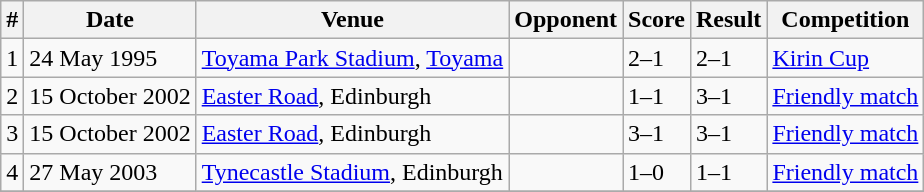<table class="wikitable">
<tr>
<th>#</th>
<th>Date</th>
<th>Venue</th>
<th>Opponent</th>
<th>Score</th>
<th>Result</th>
<th>Competition</th>
</tr>
<tr>
<td>1</td>
<td>24 May 1995</td>
<td><a href='#'>Toyama Park Stadium</a>, <a href='#'>Toyama</a></td>
<td></td>
<td>2–1</td>
<td>2–1</td>
<td><a href='#'>Kirin Cup</a></td>
</tr>
<tr>
<td>2</td>
<td>15 October 2002</td>
<td><a href='#'>Easter Road</a>, Edinburgh</td>
<td></td>
<td>1–1</td>
<td>3–1</td>
<td><a href='#'>Friendly match</a></td>
</tr>
<tr>
<td>3</td>
<td>15 October 2002</td>
<td><a href='#'>Easter Road</a>, Edinburgh</td>
<td></td>
<td>3–1</td>
<td>3–1</td>
<td><a href='#'>Friendly match</a></td>
</tr>
<tr>
<td>4</td>
<td>27 May 2003</td>
<td><a href='#'>Tynecastle Stadium</a>, Edinburgh</td>
<td></td>
<td>1–0</td>
<td>1–1</td>
<td><a href='#'>Friendly match</a></td>
</tr>
<tr>
</tr>
</table>
